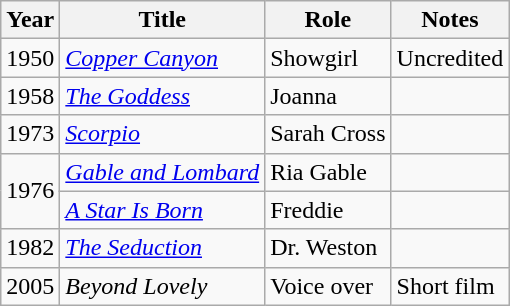<table class="wikitable">
<tr>
<th>Year</th>
<th>Title</th>
<th>Role</th>
<th>Notes</th>
</tr>
<tr>
<td>1950</td>
<td><em><a href='#'>Copper Canyon</a></em></td>
<td>Showgirl</td>
<td>Uncredited</td>
</tr>
<tr>
<td>1958</td>
<td><em><a href='#'>The Goddess</a></em></td>
<td>Joanna</td>
<td></td>
</tr>
<tr>
<td>1973</td>
<td><em><a href='#'>Scorpio</a></em></td>
<td>Sarah Cross</td>
<td></td>
</tr>
<tr>
<td rowspan=2>1976</td>
<td><em><a href='#'>Gable and Lombard</a></em></td>
<td>Ria Gable</td>
<td></td>
</tr>
<tr>
<td><em><a href='#'>A Star Is Born</a></em></td>
<td>Freddie</td>
<td></td>
</tr>
<tr>
<td>1982</td>
<td><em><a href='#'>The Seduction</a></em></td>
<td>Dr. Weston</td>
<td></td>
</tr>
<tr>
<td>2005</td>
<td><em>Beyond Lovely</em></td>
<td>Voice over</td>
<td>Short film</td>
</tr>
</table>
